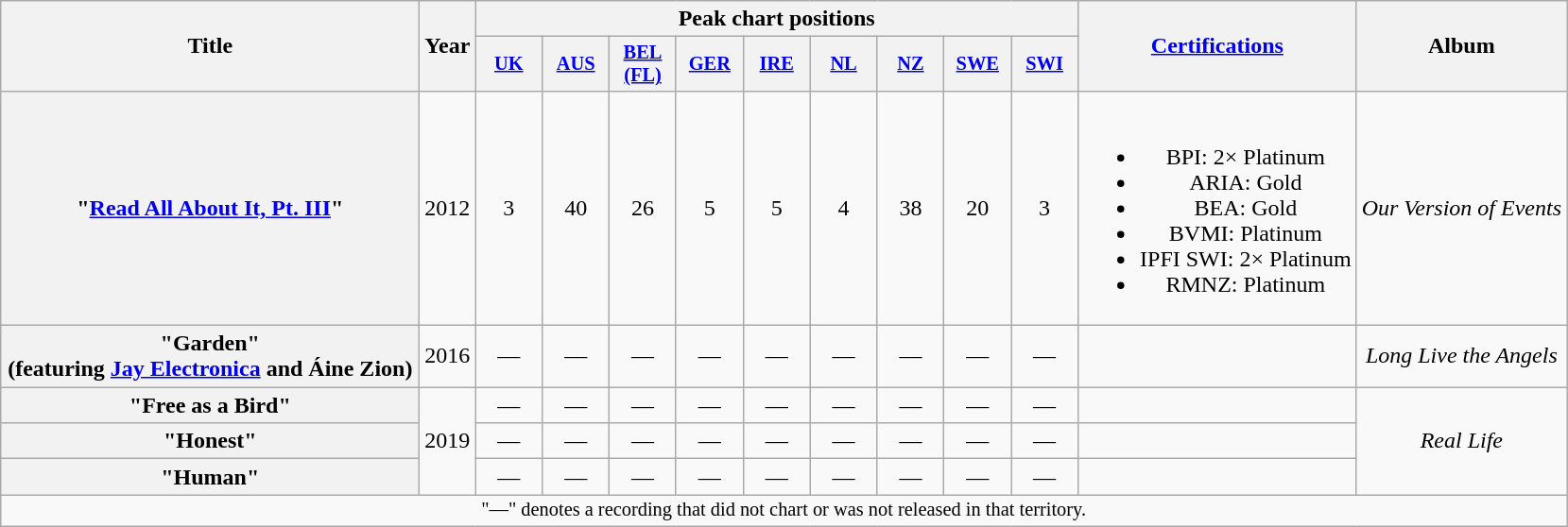<table class="wikitable plainrowheaders" style="text-align:center;">
<tr>
<th scope="col" rowspan="2" style="width:18em;">Title</th>
<th scope="col" rowspan="2" style="width:1em;">Year</th>
<th scope="col" colspan="9">Peak chart positions</th>
<th scope="col" rowspan="2"><a href='#'>Certifications</a></th>
<th scope="col" rowspan="2">Album</th>
</tr>
<tr>
<th scope="col" style="width:3em;font-size:85%;"><a href='#'>UK</a><br></th>
<th scope="col" style="width:3em;font-size:85%;"><a href='#'>AUS</a><br></th>
<th scope="col" style="width:3em;font-size:85%;"><a href='#'>BEL<br>(FL)</a><br></th>
<th scope="col" style="width:3em;font-size:85%;"><a href='#'>GER</a><br></th>
<th scope="col" style="width:3em;font-size:85%;"><a href='#'>IRE</a><br></th>
<th scope="col" style="width:3em;font-size:85%;"><a href='#'>NL</a><br></th>
<th scope="col" style="width:3em;font-size:85%;"><a href='#'>NZ</a><br></th>
<th scope="col" style="width:3em;font-size:85%;"><a href='#'>SWE</a><br></th>
<th scope="col" style="width:3em;font-size:85%;"><a href='#'>SWI</a><br></th>
</tr>
<tr>
<th scope="row">"<a href='#'>Read All About It, Pt. III</a>"<br></th>
<td>2012</td>
<td>3</td>
<td>40</td>
<td>26</td>
<td>5</td>
<td>5</td>
<td>4</td>
<td>38</td>
<td>20</td>
<td>3</td>
<td><br><ul><li>BPI: 2× Platinum</li><li>ARIA: Gold</li><li>BEA: Gold</li><li>BVMI: Platinum</li><li>IPFI SWI: 2× Platinum</li><li>RMNZ: Platinum</li></ul></td>
<td><em>Our Version of Events</em></td>
</tr>
<tr>
<th scope="row">"Garden"<br><span>(featuring <a href='#'>Jay Electronica</a> and Áine Zion)</span></th>
<td>2016</td>
<td>—</td>
<td>—</td>
<td>—</td>
<td>—</td>
<td>—</td>
<td>—</td>
<td>—</td>
<td>—</td>
<td>—</td>
<td></td>
<td><em>Long Live the Angels</em></td>
</tr>
<tr>
<th scope="row">"Free as a Bird"</th>
<td rowspan="3">2019</td>
<td>—</td>
<td>—</td>
<td>—</td>
<td>—</td>
<td>—</td>
<td>—</td>
<td>—</td>
<td>—</td>
<td>—</td>
<td></td>
<td rowspan="3"><em>Real Life</em></td>
</tr>
<tr>
<th scope="row">"Honest"</th>
<td>—</td>
<td>—</td>
<td>—</td>
<td>—</td>
<td>—</td>
<td>—</td>
<td>—</td>
<td>—</td>
<td>—</td>
<td></td>
</tr>
<tr>
<th scope="row">"Human"</th>
<td>—</td>
<td>—</td>
<td>—</td>
<td>—</td>
<td>—</td>
<td>—</td>
<td>—</td>
<td>—</td>
<td>—</td>
<td></td>
</tr>
<tr>
<td colspan="20" style="font-size:85%">"—" denotes a recording that did not chart or was not released in that territory.</td>
</tr>
</table>
